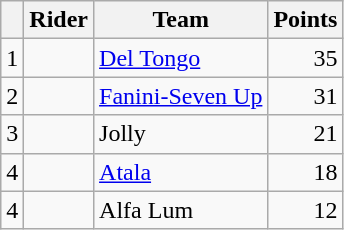<table class="wikitable">
<tr>
<th></th>
<th>Rider</th>
<th>Team</th>
<th>Points</th>
</tr>
<tr>
<td>1</td>
<td></td>
<td><a href='#'>Del Tongo</a></td>
<td align=right>35</td>
</tr>
<tr>
<td>2</td>
<td></td>
<td><a href='#'>Fanini-Seven Up</a></td>
<td align=right>31</td>
</tr>
<tr>
<td>3</td>
<td></td>
<td>Jolly</td>
<td align=right>21</td>
</tr>
<tr>
<td>4</td>
<td></td>
<td><a href='#'>Atala</a></td>
<td align=right>18</td>
</tr>
<tr>
<td>4</td>
<td></td>
<td>Alfa Lum</td>
<td align=right>12</td>
</tr>
</table>
